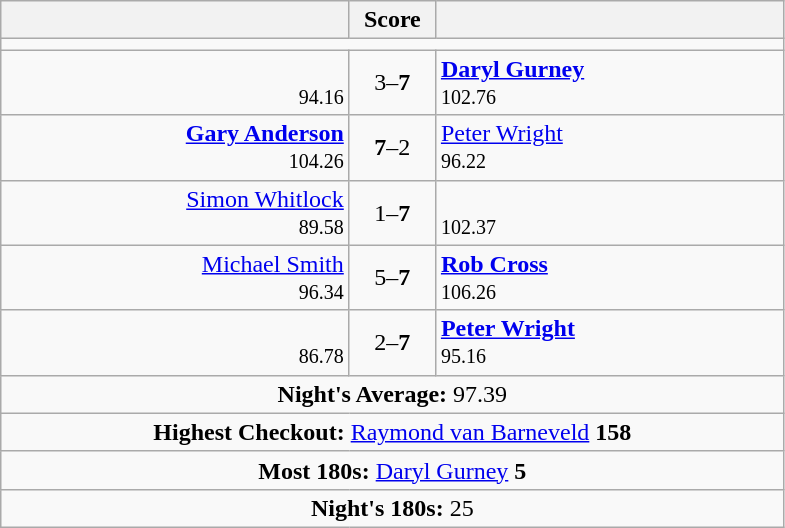<table class=wikitable style="text-align:center">
<tr>
<th width=225></th>
<th width=50>Score</th>
<th width=225></th>
</tr>
<tr align=center>
<td colspan="3"></td>
</tr>
<tr align=left>
<td align=right> <br><small><span>94.16</span></small></td>
<td align=center>3–<strong>7</strong></td>
<td> <strong><a href='#'>Daryl Gurney</a></strong> <br><small><span>102.76</span></small></td>
</tr>
<tr align=left>
<td align=right><strong><a href='#'>Gary Anderson</a></strong>  <br><small><span>104.26</span></small></td>
<td align=center><strong>7</strong>–2</td>
<td> <a href='#'>Peter Wright</a> <br><small><span>96.22</span></small></td>
</tr>
<tr align=left>
<td align=right><a href='#'>Simon Whitlock</a>  <br><small><span>89.58</span></small></td>
<td align=center>1–<strong>7</strong></td>
<td> <br><small><span>102.37</span></small></td>
</tr>
<tr align=left>
<td align=right><a href='#'>Michael Smith</a>  <br><small><span>96.34</span></small></td>
<td align=center>5–<strong>7</strong></td>
<td> <strong><a href='#'>Rob Cross</a></strong> <br><small><span>106.26</span></small></td>
</tr>
<tr align=left>
<td align=right> <br><small><span>86.78</span></small></td>
<td align=center>2–<strong>7</strong></td>
<td> <strong><a href='#'>Peter Wright</a></strong><br><small><span>95.16</span></small></td>
</tr>
<tr align=center>
<td colspan="3"><strong>Night's Average:</strong> 97.39</td>
</tr>
<tr align=center>
<td colspan="3"><strong>Highest Checkout:</strong>  <a href='#'>Raymond van Barneveld</a> <strong>158</strong></td>
</tr>
<tr align=center>
<td colspan="3"><strong>Most 180s:</strong>  <a href='#'>Daryl Gurney</a> <strong>5</strong></td>
</tr>
<tr align=center>
<td colspan="3"><strong>Night's 180s:</strong> 25</td>
</tr>
</table>
